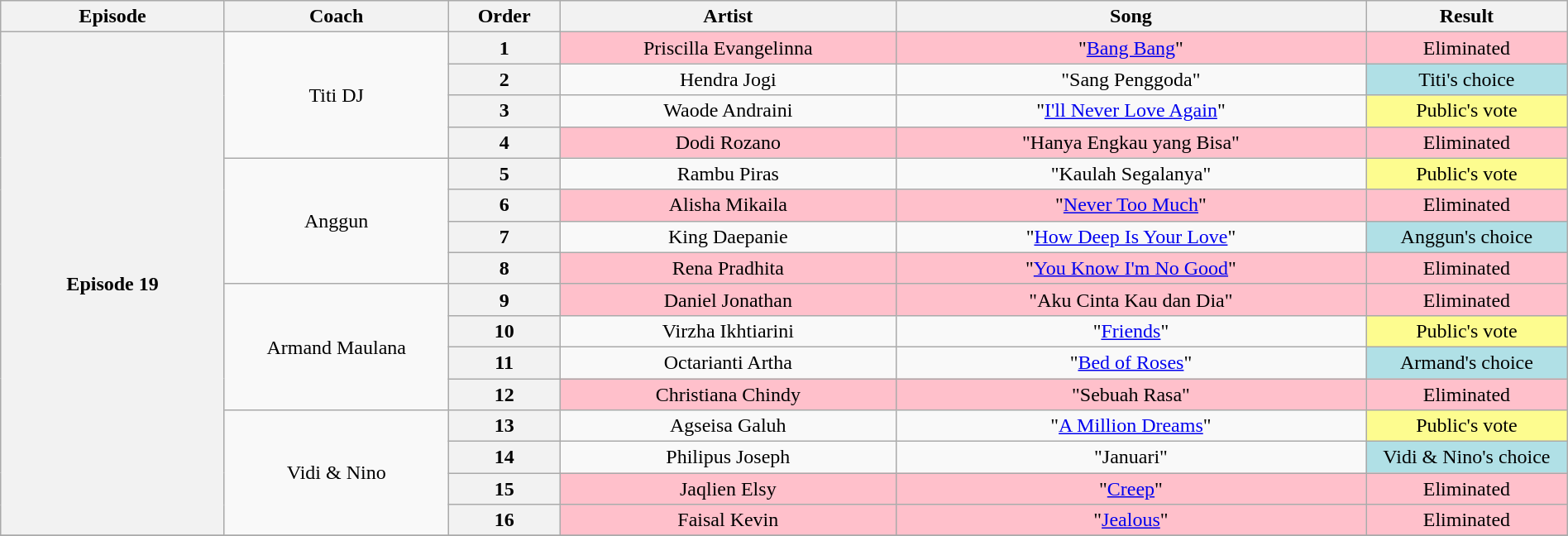<table class="wikitable" style="text-align:center; width:100%;">
<tr>
<th style="width:10%;">Episode</th>
<th style="width:10%;">Coach</th>
<th style="width:05%;">Order</th>
<th style="width:15%;">Artist</th>
<th style="width:21%;">Song</th>
<th style="width:9%;">Result</th>
</tr>
<tr>
<th rowspan="16" scope="row">Episode 19<br><small></small></th>
<td rowspan="4">Titi DJ</td>
<th>1</th>
<td style="background:pink;">Priscilla Evangelinna</td>
<td style="background:pink;">"<a href='#'>Bang Bang</a>"</td>
<td style="background:pink;">Eliminated</td>
</tr>
<tr>
<th>2</th>
<td>Hendra Jogi</td>
<td>"Sang Penggoda"</td>
<td style="background:#B0E0E6;">Titi's choice</td>
</tr>
<tr>
<th>3</th>
<td>Waode Andraini</td>
<td>"<a href='#'>I'll Never Love Again</a>"</td>
<td style="background:#fdfc8f;">Public's vote</td>
</tr>
<tr>
<th>4</th>
<td style="background:pink;">Dodi Rozano</td>
<td style="background:pink;">"Hanya Engkau yang Bisa"</td>
<td style="background:pink;">Eliminated</td>
</tr>
<tr>
<td rowspan="4">Anggun</td>
<th>5</th>
<td>Rambu Piras</td>
<td>"Kaulah Segalanya"</td>
<td style="background:#fdfc8f;">Public's vote</td>
</tr>
<tr>
<th>6</th>
<td style="background:pink;">Alisha Mikaila</td>
<td style="background:pink;">"<a href='#'>Never Too Much</a>"</td>
<td style="background:pink;">Eliminated</td>
</tr>
<tr>
<th>7</th>
<td>King Daepanie</td>
<td>"<a href='#'>How Deep Is Your Love</a>"</td>
<td style="background:#B0E0E6;">Anggun's choice</td>
</tr>
<tr>
<th>8</th>
<td style="background:pink;">Rena Pradhita</td>
<td style="background:pink;">"<a href='#'>You Know I'm No Good</a>"</td>
<td style="background:pink;">Eliminated</td>
</tr>
<tr>
<td rowspan="4">Armand Maulana</td>
<th>9</th>
<td style="background:pink;">Daniel Jonathan</td>
<td style="background:pink;">"Aku Cinta Kau dan Dia"</td>
<td style="background:pink;">Eliminated</td>
</tr>
<tr>
<th>10</th>
<td>Virzha Ikhtiarini</td>
<td>"<a href='#'>Friends</a>"</td>
<td style="background:#fdfc8f;">Public's vote</td>
</tr>
<tr>
<th>11</th>
<td>Octarianti Artha</td>
<td>"<a href='#'>Bed of Roses</a>"</td>
<td style="background:#B0E0E6;">Armand's choice</td>
</tr>
<tr>
<th>12</th>
<td style="background:pink;">Christiana Chindy</td>
<td style="background:pink;">"Sebuah Rasa"</td>
<td style="background:pink;">Eliminated</td>
</tr>
<tr>
<td rowspan="4">Vidi & Nino</td>
<th>13</th>
<td>Agseisa Galuh</td>
<td>"<a href='#'>A Million Dreams</a>"</td>
<td style="background:#fdfc8f;">Public's vote</td>
</tr>
<tr>
<th>14</th>
<td>Philipus Joseph</td>
<td>"Januari"</td>
<td style="background:#B0E0E6;">Vidi & Nino's choice</td>
</tr>
<tr>
<th>15</th>
<td style="background:pink;">Jaqlien Elsy</td>
<td style="background:pink;">"<a href='#'>Creep</a>"</td>
<td style="background:pink;">Eliminated</td>
</tr>
<tr>
<th>16</th>
<td style="background:pink;">Faisal Kevin</td>
<td style="background:pink;">"<a href='#'>Jealous</a>"</td>
<td style="background:pink;">Eliminated</td>
</tr>
<tr>
</tr>
</table>
